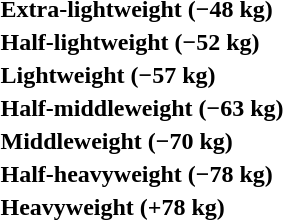<table>
<tr>
<th rowspan=2 style="text-align:left;">Extra-lightweight (−48 kg)</th>
<td rowspan=2></td>
<td rowspan=2></td>
<td></td>
</tr>
<tr>
<td></td>
</tr>
<tr>
<th rowspan=2 style="text-align:left;">Half-lightweight (−52 kg)</th>
<td rowspan=2></td>
<td rowspan=2></td>
<td></td>
</tr>
<tr>
<td></td>
</tr>
<tr>
<th rowspan=2 style="text-align:left;">Lightweight (−57 kg)</th>
<td rowspan=2></td>
<td rowspan=2></td>
<td></td>
</tr>
<tr>
<td></td>
</tr>
<tr>
<th rowspan=2 style="text-align:left;">Half-middleweight (−63 kg)</th>
<td rowspan=2></td>
<td rowspan=2></td>
<td></td>
</tr>
<tr>
<td></td>
</tr>
<tr>
<th rowspan=2 style="text-align:left;">Middleweight (−70 kg)</th>
<td rowspan=2></td>
<td rowspan=2></td>
<td></td>
</tr>
<tr>
<td></td>
</tr>
<tr>
<th rowspan=2 style="text-align:left;">Half-heavyweight (−78 kg)</th>
<td rowspan=2></td>
<td rowspan=2></td>
<td></td>
</tr>
<tr>
<td></td>
</tr>
<tr>
<th rowspan=2 style="text-align:left;">Heavyweight (+78 kg)</th>
<td rowspan=2></td>
<td rowspan=2></td>
<td></td>
</tr>
<tr>
<td></td>
</tr>
</table>
